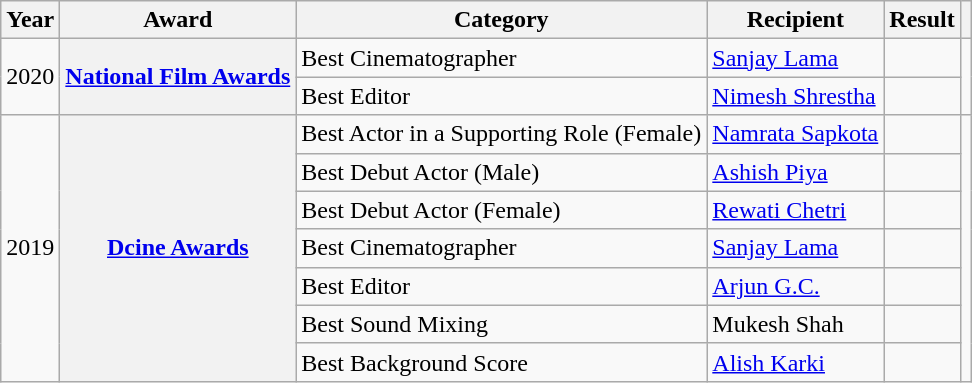<table class="wikitable plainrowheaders sortable">
<tr>
<th>Year</th>
<th>Award</th>
<th>Category</th>
<th>Recipient</th>
<th>Result</th>
<th class="unsortable"></th>
</tr>
<tr>
<td rowspan="2">2020</td>
<th scope="row" rowspan="2"><a href='#'>National Film Awards</a></th>
<td>Best Cinematographer</td>
<td><a href='#'>Sanjay Lama</a></td>
<td></td>
<td style="text-align:center;"  rowspan="2"></td>
</tr>
<tr>
<td>Best Editor</td>
<td><a href='#'>Nimesh Shrestha</a></td>
<td></td>
</tr>
<tr>
<td rowspan="7">2019</td>
<th scope="row" rowspan="7"><a href='#'>Dcine Awards</a></th>
<td>Best Actor in a Supporting Role (Female)</td>
<td><a href='#'>Namrata Sapkota</a></td>
<td></td>
<td style="text-align:center;"  rowspan="7"><br></td>
</tr>
<tr>
<td>Best Debut Actor (Male)</td>
<td><a href='#'>Ashish Piya</a></td>
<td></td>
</tr>
<tr>
<td>Best Debut Actor (Female)</td>
<td><a href='#'>Rewati Chetri</a></td>
<td></td>
</tr>
<tr>
<td>Best Cinematographer</td>
<td><a href='#'>Sanjay Lama</a></td>
<td></td>
</tr>
<tr>
<td>Best Editor</td>
<td><a href='#'>Arjun G.C.</a></td>
<td></td>
</tr>
<tr>
<td>Best Sound Mixing</td>
<td>Mukesh Shah</td>
<td></td>
</tr>
<tr>
<td>Best Background Score</td>
<td><a href='#'>Alish Karki</a></td>
<td></td>
</tr>
</table>
